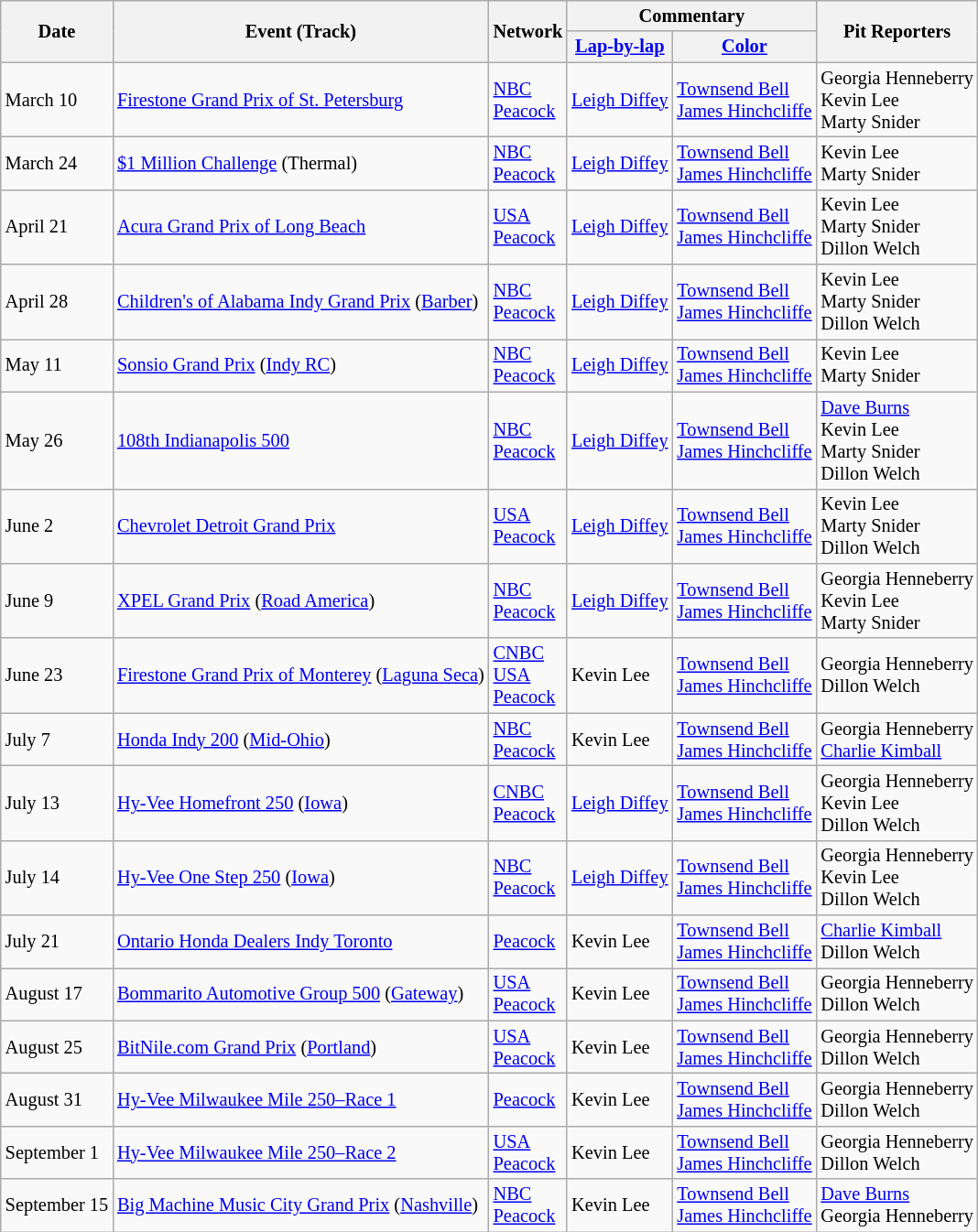<table class="wikitable" style="font-size: 85%;">
<tr>
<th rowspan=2>Date</th>
<th rowspan=2>Event (Track)</th>
<th rowspan=2>Network</th>
<th colspan=2>Commentary</th>
<th rowspan=2>Pit Reporters</th>
</tr>
<tr>
<th><a href='#'>Lap-by-lap</a></th>
<th><a href='#'>Color</a></th>
</tr>
<tr>
<td>March 10</td>
<td><a href='#'>Firestone Grand Prix of St. Petersburg</a></td>
<td><a href='#'>NBC</a><br><a href='#'>Peacock</a></td>
<td><a href='#'>Leigh Diffey</a></td>
<td><a href='#'>Townsend Bell</a><br><a href='#'>James Hinchcliffe</a></td>
<td>Georgia Henneberry<br>Kevin Lee<br>Marty Snider</td>
</tr>
<tr>
<td>March 24</td>
<td><a href='#'>$1 Million Challenge</a> (Thermal)</td>
<td><a href='#'>NBC</a><br><a href='#'>Peacock</a></td>
<td><a href='#'>Leigh Diffey</a></td>
<td><a href='#'>Townsend Bell</a><br><a href='#'>James Hinchcliffe</a></td>
<td>Kevin Lee<br>Marty Snider</td>
</tr>
<tr>
<td>April 21</td>
<td><a href='#'>Acura Grand Prix of Long Beach</a></td>
<td><a href='#'>USA</a><br><a href='#'>Peacock</a></td>
<td><a href='#'>Leigh Diffey</a></td>
<td><a href='#'>Townsend Bell</a><br><a href='#'>James Hinchcliffe</a></td>
<td>Kevin Lee<br>Marty Snider<br>Dillon Welch</td>
</tr>
<tr>
<td>April 28</td>
<td><a href='#'>Children's of Alabama Indy Grand Prix</a> (<a href='#'>Barber</a>)</td>
<td><a href='#'>NBC</a><br><a href='#'>Peacock</a></td>
<td><a href='#'>Leigh Diffey</a></td>
<td><a href='#'>Townsend Bell</a><br><a href='#'>James Hinchcliffe</a></td>
<td>Kevin Lee<br>Marty Snider<br>Dillon Welch</td>
</tr>
<tr>
<td>May 11</td>
<td><a href='#'>Sonsio Grand Prix</a> (<a href='#'>Indy RC</a>)</td>
<td><a href='#'>NBC</a><br><a href='#'>Peacock</a></td>
<td><a href='#'>Leigh Diffey</a></td>
<td><a href='#'>Townsend Bell</a><br><a href='#'>James Hinchcliffe</a></td>
<td>Kevin Lee<br>Marty Snider</td>
</tr>
<tr>
<td>May 26</td>
<td><a href='#'>108th Indianapolis 500</a></td>
<td><a href='#'>NBC</a><br><a href='#'>Peacock</a></td>
<td><a href='#'>Leigh Diffey</a></td>
<td><a href='#'>Townsend Bell</a><br><a href='#'>James Hinchcliffe</a></td>
<td><a href='#'>Dave Burns</a><br>Kevin Lee<br>Marty Snider<br>Dillon Welch</td>
</tr>
<tr>
<td>June 2</td>
<td><a href='#'>Chevrolet Detroit Grand Prix</a></td>
<td><a href='#'>USA</a><br><a href='#'>Peacock</a></td>
<td><a href='#'>Leigh Diffey</a></td>
<td><a href='#'>Townsend Bell</a><br><a href='#'>James Hinchcliffe</a></td>
<td>Kevin Lee<br>Marty Snider<br>Dillon Welch</td>
</tr>
<tr>
<td>June 9</td>
<td><a href='#'>XPEL Grand Prix</a> (<a href='#'>Road America</a>)</td>
<td><a href='#'>NBC</a><br><a href='#'>Peacock</a></td>
<td><a href='#'>Leigh Diffey</a></td>
<td><a href='#'>Townsend Bell</a><br><a href='#'>James Hinchcliffe</a></td>
<td>Georgia Henneberry<br>Kevin Lee<br>Marty Snider</td>
</tr>
<tr>
<td>June 23</td>
<td><a href='#'>Firestone Grand Prix of Monterey</a> (<a href='#'>Laguna Seca</a>)</td>
<td><a href='#'>CNBC</a><br><a href='#'>USA</a><br><a href='#'>Peacock</a></td>
<td>Kevin Lee</td>
<td><a href='#'>Townsend Bell</a><br><a href='#'>James Hinchcliffe</a></td>
<td>Georgia Henneberry<br>Dillon Welch</td>
</tr>
<tr>
<td>July 7</td>
<td><a href='#'>Honda Indy 200</a> (<a href='#'>Mid-Ohio</a>)</td>
<td><a href='#'>NBC</a><br><a href='#'>Peacock</a></td>
<td>Kevin Lee</td>
<td><a href='#'>Townsend Bell</a><br><a href='#'>James Hinchcliffe</a></td>
<td>Georgia Henneberry<br><a href='#'>Charlie Kimball</a></td>
</tr>
<tr>
<td>July 13</td>
<td><a href='#'>Hy-Vee Homefront 250</a> (<a href='#'>Iowa</a>)</td>
<td><a href='#'>CNBC</a><br><a href='#'>Peacock</a></td>
<td><a href='#'>Leigh Diffey</a></td>
<td><a href='#'>Townsend Bell</a><br><a href='#'>James Hinchcliffe</a></td>
<td>Georgia Henneberry<br>Kevin Lee<br>Dillon Welch</td>
</tr>
<tr>
<td>July 14</td>
<td><a href='#'>Hy-Vee One Step 250</a> (<a href='#'>Iowa</a>)</td>
<td><a href='#'>NBC</a><br><a href='#'>Peacock</a></td>
<td><a href='#'>Leigh Diffey</a></td>
<td><a href='#'>Townsend Bell</a><br><a href='#'>James Hinchcliffe</a></td>
<td>Georgia Henneberry<br>Kevin Lee<br>Dillon Welch</td>
</tr>
<tr>
<td>July 21</td>
<td><a href='#'>Ontario Honda Dealers Indy Toronto</a></td>
<td><a href='#'>Peacock</a></td>
<td>Kevin Lee</td>
<td><a href='#'>Townsend Bell</a><br><a href='#'>James Hinchcliffe</a></td>
<td><a href='#'>Charlie Kimball</a><br>Dillon Welch</td>
</tr>
<tr>
<td>August 17</td>
<td><a href='#'>Bommarito Automotive Group 500</a> (<a href='#'>Gateway</a>)</td>
<td><a href='#'>USA</a><br><a href='#'>Peacock</a></td>
<td>Kevin Lee</td>
<td><a href='#'>Townsend Bell</a><br><a href='#'>James Hinchcliffe</a></td>
<td>Georgia Henneberry<br>Dillon Welch</td>
</tr>
<tr>
<td>August 25</td>
<td><a href='#'>BitNile.com Grand Prix</a> (<a href='#'>Portland</a>)</td>
<td><a href='#'>USA</a><br><a href='#'>Peacock</a></td>
<td>Kevin Lee</td>
<td><a href='#'>Townsend Bell</a><br><a href='#'>James Hinchcliffe</a></td>
<td>Georgia Henneberry<br>Dillon Welch</td>
</tr>
<tr>
<td>August 31</td>
<td><a href='#'>Hy-Vee Milwaukee Mile 250–Race 1</a></td>
<td><a href='#'>Peacock</a></td>
<td>Kevin Lee</td>
<td><a href='#'>Townsend Bell</a><br><a href='#'>James Hinchcliffe</a></td>
<td>Georgia Henneberry<br>Dillon Welch</td>
</tr>
<tr>
<td>September 1</td>
<td><a href='#'>Hy-Vee Milwaukee Mile 250–Race 2</a></td>
<td><a href='#'>USA</a><br><a href='#'>Peacock</a></td>
<td>Kevin Lee</td>
<td><a href='#'>Townsend Bell</a><br><a href='#'>James Hinchcliffe</a></td>
<td>Georgia Henneberry<br>Dillon Welch</td>
</tr>
<tr>
<td>September 15</td>
<td><a href='#'>Big Machine Music City Grand Prix</a> (<a href='#'>Nashville</a>)</td>
<td><a href='#'>NBC</a><br><a href='#'>Peacock</a></td>
<td>Kevin Lee</td>
<td><a href='#'>Townsend Bell</a><br><a href='#'>James Hinchcliffe</a></td>
<td><a href='#'>Dave Burns</a><br>Georgia Henneberry</td>
</tr>
</table>
